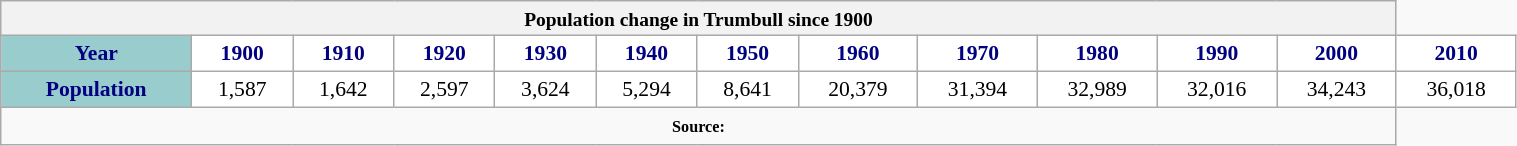<table class="wikitable" style="font-size:90%; width:80%; border:0; text-align:center; line-height:120%;">
<tr>
<th colspan="12" style="text-align:center;font-size:90%;">Population change in Trumbull since 1900</th>
</tr>
<tr>
<th style="background:#9cc; color:navy; height:17px;">Year</th>
<th style="background:#fff; color:navy;">1900</th>
<th style="background:#fff; color:navy;">1910</th>
<th style="background:#fff; color:navy;">1920</th>
<th style="background:#fff; color:navy;">1930</th>
<th style="background:#fff; color:navy;">1940</th>
<th style="background:#fff; color:navy;">1950</th>
<th style="background:#fff; color:navy;">1960</th>
<th style="background:#fff; color:navy;">1970</th>
<th style="background:#fff; color:navy;">1980</th>
<th style="background:#fff; color:navy;">1990</th>
<th style="background:#fff; color:navy;">2000</th>
<th style="background:#fff; color:navy;">2010</th>
</tr>
<tr style="text-align:center;">
<th style="background:#9cc; color:navy; height:17px;">Population</th>
<td style="background:#fff; color:black;">1,587</td>
<td style="background:#fff; color:black;">1,642</td>
<td style="background:#fff; color:black;">2,597</td>
<td style="background:#fff; color:black;">3,624</td>
<td style="background:#fff; color:black;">5,294</td>
<td style="background:#fff; color:black;">8,641</td>
<td style="background:#fff; color:black;">20,379</td>
<td style="background:#fff; color:black;">31,394</td>
<td style="background:#fff; color:black;">32,989</td>
<td style="background:#fff; color:black;">32,016</td>
<td style="background:#fff; color:black;">34,243</td>
<td style="background:#fff; color:black;">36,018</td>
</tr>
<tr>
<td colspan="12" style="text-align:center;font-size:90%;"><small><strong>Source:</strong></small></td>
</tr>
</table>
